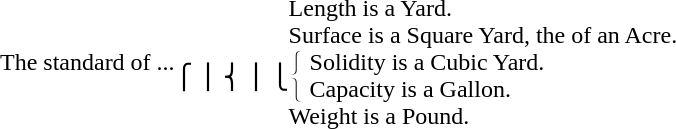<table cellpadding=0; cellspacing=0;>
<tr>
<td rowspan="5">The standard of ...</td>
<td rowspan="5" style="vertical-align:middle"><div><br><span>⎧</span>
<span>⎪</span>
<span>⎨</span>
<span>⎪</span>
<span>⎩</span>
</div></td>
<td>Length is a Yard.</td>
</tr>
<tr>
<td>Surface is a Square Yard, the  of an Acre.</td>
</tr>
<tr>
<td>⎰ Solidity is a Cubic Yard.</td>
</tr>
<tr>
<td>⎱ Capacity is a Gallon.</td>
</tr>
<tr>
<td>Weight is a Pound.</td>
</tr>
</table>
